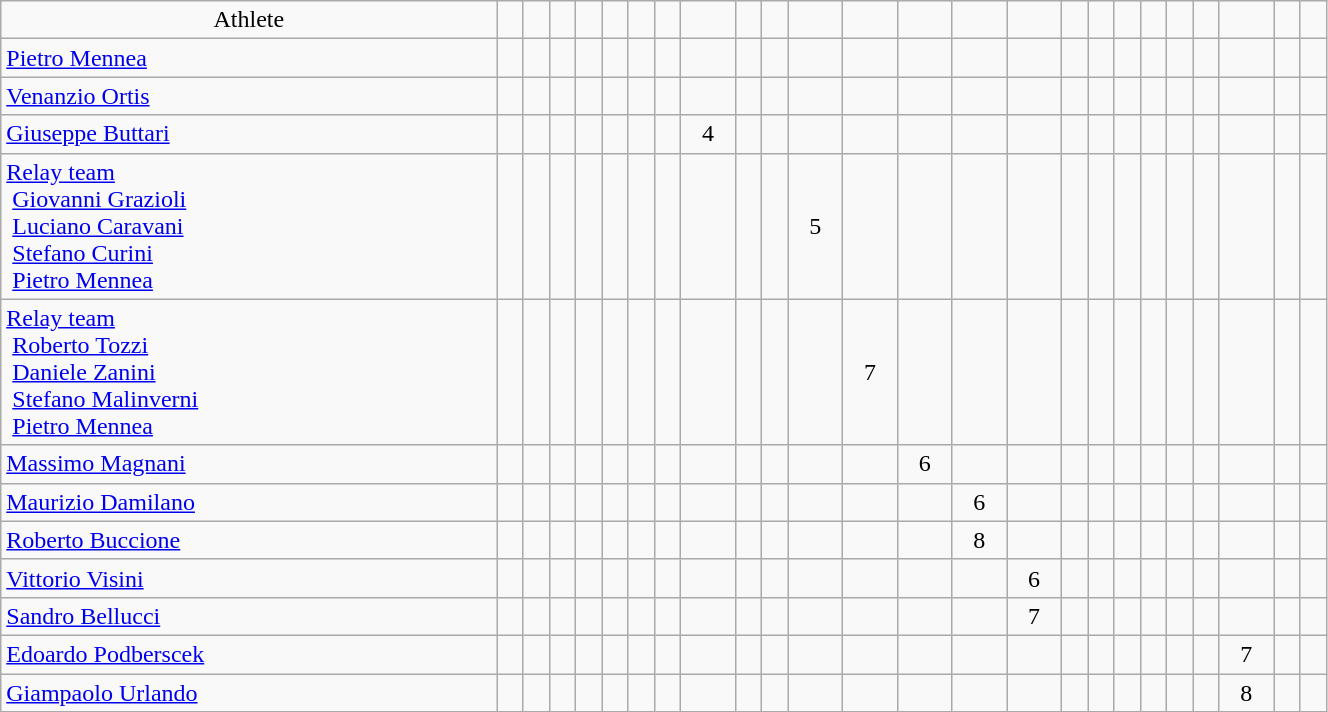<table class="wikitable" style="text-align: center; font-size:100%" width="70%">
<tr>
<td>Athlete</td>
<td></td>
<td></td>
<td></td>
<td></td>
<td></td>
<td></td>
<td></td>
<td></td>
<td></td>
<td></td>
<td></td>
<td></td>
<td></td>
<td></td>
<td></td>
<td></td>
<td></td>
<td></td>
<td></td>
<td></td>
<td></td>
<td></td>
<td></td>
<td></td>
</tr>
<tr>
<td align=left><a href='#'>Pietro Mennea</a></td>
<td></td>
<td></td>
<td></td>
<td></td>
<td></td>
<td></td>
<td></td>
<td></td>
<td></td>
<td></td>
<td></td>
<td></td>
<td></td>
<td></td>
<td></td>
<td></td>
<td></td>
<td></td>
<td></td>
<td></td>
<td></td>
<td></td>
<td></td>
<td></td>
</tr>
<tr>
<td align=left><a href='#'>Venanzio Ortis</a></td>
<td></td>
<td></td>
<td></td>
<td></td>
<td></td>
<td></td>
<td></td>
<td></td>
<td></td>
<td></td>
<td></td>
<td></td>
<td></td>
<td></td>
<td></td>
<td></td>
<td></td>
<td></td>
<td></td>
<td></td>
<td></td>
<td></td>
<td></td>
<td></td>
</tr>
<tr>
<td align=left><a href='#'>Giuseppe Buttari</a></td>
<td></td>
<td></td>
<td></td>
<td></td>
<td></td>
<td></td>
<td></td>
<td>4</td>
<td></td>
<td></td>
<td></td>
<td></td>
<td></td>
<td></td>
<td></td>
<td></td>
<td></td>
<td></td>
<td></td>
<td></td>
<td></td>
<td></td>
<td></td>
<td></td>
</tr>
<tr>
<td align=left><a href='#'>Relay team</a><br> <a href='#'>Giovanni Grazioli</a><br> <a href='#'>Luciano Caravani</a><br> <a href='#'>Stefano Curini</a><br> <a href='#'>Pietro Mennea</a></td>
<td></td>
<td></td>
<td></td>
<td></td>
<td></td>
<td></td>
<td></td>
<td></td>
<td></td>
<td></td>
<td>5</td>
<td></td>
<td></td>
<td></td>
<td></td>
<td></td>
<td></td>
<td></td>
<td></td>
<td></td>
<td></td>
<td></td>
<td></td>
<td></td>
</tr>
<tr>
<td align=left><a href='#'>Relay team</a><br> <a href='#'>Roberto Tozzi</a><br> <a href='#'>Daniele Zanini</a><br> <a href='#'>Stefano Malinverni</a><br> <a href='#'>Pietro Mennea</a></td>
<td></td>
<td></td>
<td></td>
<td></td>
<td></td>
<td></td>
<td></td>
<td></td>
<td></td>
<td></td>
<td></td>
<td>7</td>
<td></td>
<td></td>
<td></td>
<td></td>
<td></td>
<td></td>
<td></td>
<td></td>
<td></td>
<td></td>
<td></td>
<td></td>
</tr>
<tr>
<td align=left><a href='#'>Massimo Magnani</a></td>
<td></td>
<td></td>
<td></td>
<td></td>
<td></td>
<td></td>
<td></td>
<td></td>
<td></td>
<td></td>
<td></td>
<td></td>
<td>6</td>
<td></td>
<td></td>
<td></td>
<td></td>
<td></td>
<td></td>
<td></td>
<td></td>
<td></td>
<td></td>
<td></td>
</tr>
<tr>
<td align=left><a href='#'>Maurizio Damilano</a></td>
<td></td>
<td></td>
<td></td>
<td></td>
<td></td>
<td></td>
<td></td>
<td></td>
<td></td>
<td></td>
<td></td>
<td></td>
<td></td>
<td>6</td>
<td></td>
<td></td>
<td></td>
<td></td>
<td></td>
<td></td>
<td></td>
<td></td>
<td></td>
<td></td>
</tr>
<tr>
<td align=left><a href='#'>Roberto Buccione</a></td>
<td></td>
<td></td>
<td></td>
<td></td>
<td></td>
<td></td>
<td></td>
<td></td>
<td></td>
<td></td>
<td></td>
<td></td>
<td></td>
<td>8</td>
<td></td>
<td></td>
<td></td>
<td></td>
<td></td>
<td></td>
<td></td>
<td></td>
<td></td>
<td></td>
</tr>
<tr>
<td align=left><a href='#'>Vittorio Visini</a></td>
<td></td>
<td></td>
<td></td>
<td></td>
<td></td>
<td></td>
<td></td>
<td></td>
<td></td>
<td></td>
<td></td>
<td></td>
<td></td>
<td></td>
<td>6</td>
<td></td>
<td></td>
<td></td>
<td></td>
<td></td>
<td></td>
<td></td>
<td></td>
<td></td>
</tr>
<tr>
<td align=left><a href='#'>Sandro Bellucci</a></td>
<td></td>
<td></td>
<td></td>
<td></td>
<td></td>
<td></td>
<td></td>
<td></td>
<td></td>
<td></td>
<td></td>
<td></td>
<td></td>
<td></td>
<td>7</td>
<td></td>
<td></td>
<td></td>
<td></td>
<td></td>
<td></td>
<td></td>
<td></td>
<td></td>
</tr>
<tr>
<td align=left><a href='#'>Edoardo Podberscek</a></td>
<td></td>
<td></td>
<td></td>
<td></td>
<td></td>
<td></td>
<td></td>
<td></td>
<td></td>
<td></td>
<td></td>
<td></td>
<td></td>
<td></td>
<td></td>
<td></td>
<td></td>
<td></td>
<td></td>
<td></td>
<td></td>
<td>7</td>
<td></td>
<td></td>
</tr>
<tr>
<td align=left><a href='#'>Giampaolo Urlando</a></td>
<td></td>
<td></td>
<td></td>
<td></td>
<td></td>
<td></td>
<td></td>
<td></td>
<td></td>
<td></td>
<td></td>
<td></td>
<td></td>
<td></td>
<td></td>
<td></td>
<td></td>
<td></td>
<td></td>
<td></td>
<td></td>
<td>8</td>
<td></td>
<td></td>
</tr>
</table>
